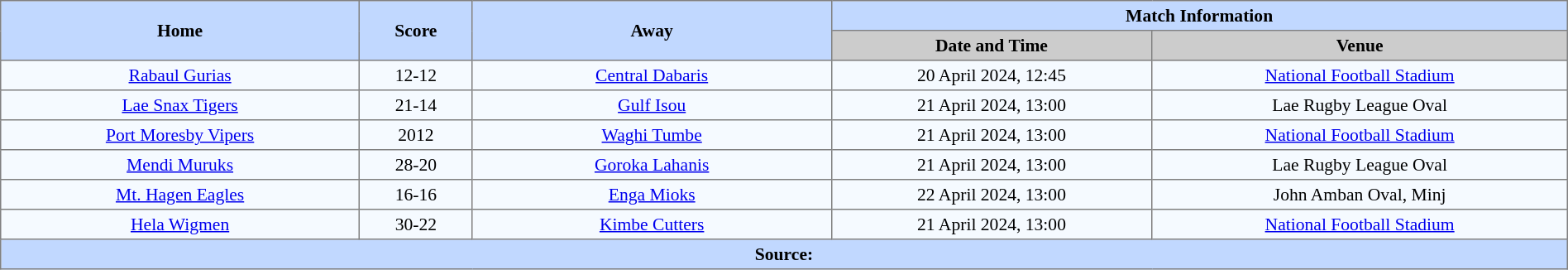<table border=1 style="border-collapse:collapse; font-size:90%; text-align:center;" cellpadding=3 cellspacing=0 width=100%>
<tr style="background:#C1D8ff;">
<th rowspan="2" width="19%">Home</th>
<th rowspan="2" width="6%">Score</th>
<th rowspan="2" width="19%">Away</th>
<th colspan="4">Match Information</th>
</tr>
<tr bgcolor="#CCCCCC">
<th width="17%">Date and Time</th>
<th width="22%">Venue</th>
</tr>
<tr bgcolor="#F5FAFF">
<td><a href='#'>Rabaul Gurias</a></td>
<td>12-12</td>
<td> <a href='#'>Central Dabaris</a></td>
<td>20 April 2024, 12:45</td>
<td><a href='#'>National Football Stadium</a></td>
</tr>
<tr bgcolor="#F5FAFF">
<td> <a href='#'>Lae Snax Tigers</a></td>
<td>21-14</td>
<td> <a href='#'>Gulf Isou</a></td>
<td>21 April 2024, 13:00</td>
<td>Lae Rugby League Oval</td>
</tr>
<tr bgcolor="#F5FAFF">
<td> <a href='#'>Port Moresby Vipers</a></td>
<td>2012</td>
<td><a href='#'>Waghi Tumbe</a></td>
<td>21 April 2024, 13:00</td>
<td><a href='#'>National Football Stadium</a></td>
</tr>
<tr bgcolor="#F5FAFF">
<td><a href='#'>Mendi Muruks</a></td>
<td>28-20</td>
<td><a href='#'>Goroka Lahanis</a></td>
<td>21 April 2024, 13:00</td>
<td>Lae Rugby League Oval</td>
</tr>
<tr bgcolor="#F5FAFF">
<td><a href='#'>Mt. Hagen Eagles</a></td>
<td>16-16</td>
<td><a href='#'>Enga Mioks</a></td>
<td>22 April 2024, 13:00</td>
<td>John Amban Oval, Minj</td>
</tr>
<tr bgcolor="#F5FAFF">
<td><a href='#'>Hela Wigmen</a></td>
<td>30-22</td>
<td> <a href='#'>Kimbe Cutters</a></td>
<td>21 April 2024, 13:00</td>
<td><a href='#'>National Football Stadium</a></td>
</tr>
<tr bgcolor="#C1D8FF">
<th colspan="7">Source:</th>
</tr>
</table>
